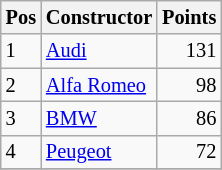<table class="wikitable"   style="font-size:   85%;">
<tr>
<th>Pos</th>
<th>Constructor</th>
<th>Points</th>
</tr>
<tr>
<td>1</td>
<td> <a href='#'>Audi</a></td>
<td align="right">131</td>
</tr>
<tr>
<td>2</td>
<td> <a href='#'>Alfa Romeo</a></td>
<td align="right">98</td>
</tr>
<tr>
<td>3</td>
<td> <a href='#'>BMW</a></td>
<td align="right">86</td>
</tr>
<tr>
<td>4</td>
<td> <a href='#'>Peugeot</a></td>
<td align="right">72</td>
</tr>
<tr>
</tr>
</table>
